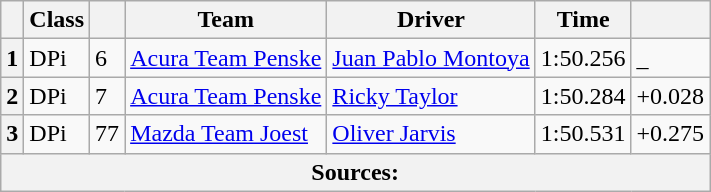<table class="wikitable">
<tr>
<th scope="col"></th>
<th scope="col">Class</th>
<th scope="col"></th>
<th scope="col">Team</th>
<th scope="col">Driver</th>
<th scope="col">Time</th>
<th scope="col"></th>
</tr>
<tr>
<th scope="row">1</th>
<td>DPi</td>
<td>6</td>
<td><a href='#'>Acura Team Penske</a></td>
<td><a href='#'>Juan Pablo Montoya</a></td>
<td>1:50.256</td>
<td>_</td>
</tr>
<tr>
<th scope="row">2</th>
<td>DPi</td>
<td>7</td>
<td><a href='#'>Acura Team Penske</a></td>
<td><a href='#'>Ricky Taylor</a></td>
<td>1:50.284</td>
<td>+0.028</td>
</tr>
<tr>
<th scope="row">3</th>
<td>DPi</td>
<td>77</td>
<td><a href='#'>Mazda Team Joest</a></td>
<td><a href='#'>Oliver Jarvis</a></td>
<td>1:50.531</td>
<td>+0.275</td>
</tr>
<tr>
<th colspan="7">Sources:</th>
</tr>
</table>
